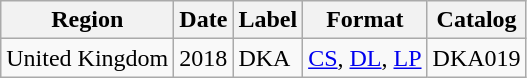<table class="wikitable">
<tr>
<th>Region</th>
<th>Date</th>
<th>Label</th>
<th>Format</th>
<th>Catalog</th>
</tr>
<tr>
<td>United Kingdom</td>
<td>2018</td>
<td>DKA</td>
<td><a href='#'>CS</a>, <a href='#'>DL</a>, <a href='#'>LP</a></td>
<td>DKA019</td>
</tr>
</table>
